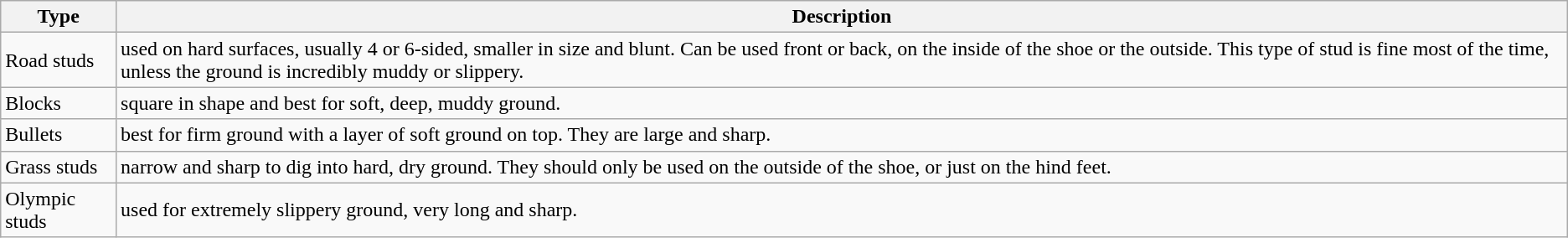<table class="wikitable">
<tr>
<th>Type</th>
<th>Description</th>
</tr>
<tr>
<td>Road studs</td>
<td>used on hard surfaces, usually 4 or 6-sided, smaller in size and blunt. Can be used front or back, on the inside of the shoe or the outside. This type of stud is fine most of the time, unless the ground is incredibly muddy or slippery.</td>
</tr>
<tr>
<td>Blocks</td>
<td>square in shape and best for soft, deep, muddy ground.</td>
</tr>
<tr>
<td>Bullets</td>
<td>best for firm ground with a layer of soft ground on top. They are large and sharp.</td>
</tr>
<tr>
<td>Grass studs</td>
<td>narrow and sharp to dig into hard, dry ground. They should only be used on the outside of the shoe, or just on the hind feet.</td>
</tr>
<tr>
<td>Olympic studs</td>
<td>used for extremely slippery ground, very long and sharp.</td>
</tr>
</table>
